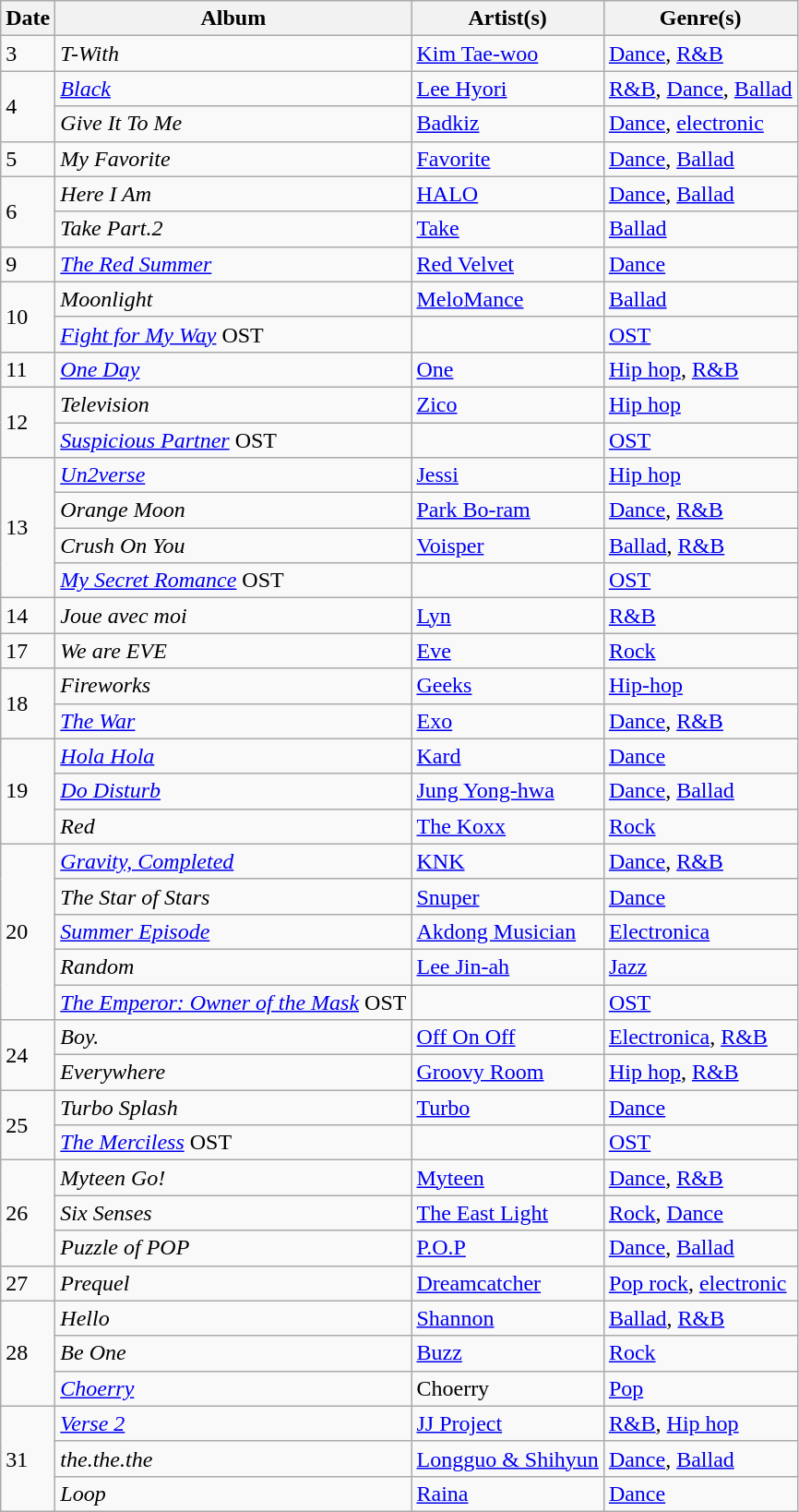<table class="wikitable">
<tr>
<th>Date</th>
<th>Album</th>
<th>Artist(s)</th>
<th>Genre(s)</th>
</tr>
<tr>
<td>3</td>
<td><em>T-With</em></td>
<td><a href='#'>Kim Tae-woo</a></td>
<td><a href='#'>Dance</a>, <a href='#'>R&B</a></td>
</tr>
<tr>
<td rowspan="2">4</td>
<td><em><a href='#'>Black</a></em></td>
<td><a href='#'>Lee Hyori</a></td>
<td><a href='#'>R&B</a>, <a href='#'>Dance</a>, <a href='#'>Ballad</a></td>
</tr>
<tr>
<td><em>Give It To Me</em></td>
<td><a href='#'>Badkiz</a></td>
<td><a href='#'>Dance</a>, <a href='#'>electronic</a></td>
</tr>
<tr>
<td>5</td>
<td><em>My Favorite</em></td>
<td><a href='#'>Favorite</a></td>
<td><a href='#'>Dance</a>, <a href='#'>Ballad</a></td>
</tr>
<tr>
<td rowspan="2">6</td>
<td><em>Here I Am</em></td>
<td><a href='#'>HALO</a></td>
<td><a href='#'>Dance</a>, <a href='#'>Ballad</a></td>
</tr>
<tr>
<td><em>Take Part.2</em></td>
<td><a href='#'>Take</a></td>
<td><a href='#'>Ballad</a></td>
</tr>
<tr>
<td>9</td>
<td><em><a href='#'>The Red Summer</a></em></td>
<td><a href='#'>Red Velvet</a></td>
<td><a href='#'>Dance</a></td>
</tr>
<tr>
<td rowspan="2">10</td>
<td><em>Moonlight</em></td>
<td><a href='#'>MeloMance</a></td>
<td><a href='#'>Ballad</a></td>
</tr>
<tr>
<td><em><a href='#'>Fight for My Way</a></em> OST</td>
<td></td>
<td><a href='#'>OST</a></td>
</tr>
<tr>
<td>11</td>
<td><em><a href='#'>One Day</a></em></td>
<td><a href='#'>One</a></td>
<td><a href='#'>Hip hop</a>, <a href='#'>R&B</a></td>
</tr>
<tr>
<td rowspan="2">12</td>
<td><em>Television</em></td>
<td><a href='#'>Zico</a></td>
<td><a href='#'>Hip hop</a></td>
</tr>
<tr>
<td><em><a href='#'>Suspicious Partner</a></em> OST</td>
<td></td>
<td><a href='#'>OST</a></td>
</tr>
<tr>
<td rowspan="4">13</td>
<td><em><a href='#'>Un2verse</a></em></td>
<td><a href='#'>Jessi</a></td>
<td><a href='#'>Hip hop</a></td>
</tr>
<tr>
<td><em>Orange Moon</em></td>
<td><a href='#'>Park Bo-ram</a></td>
<td><a href='#'>Dance</a>, <a href='#'>R&B</a></td>
</tr>
<tr>
<td><em>Crush On You</em></td>
<td><a href='#'>Voisper</a></td>
<td><a href='#'>Ballad</a>, <a href='#'>R&B</a></td>
</tr>
<tr>
<td><em><a href='#'>My Secret Romance</a></em> OST</td>
<td></td>
<td><a href='#'>OST</a></td>
</tr>
<tr>
<td>14</td>
<td><em>Joue avec moi</em></td>
<td><a href='#'>Lyn</a></td>
<td><a href='#'>R&B</a></td>
</tr>
<tr>
<td>17</td>
<td><em>We are EVE</em></td>
<td><a href='#'>Eve</a></td>
<td><a href='#'>Rock</a></td>
</tr>
<tr>
<td rowspan="2">18</td>
<td><em>Fireworks</em></td>
<td><a href='#'>Geeks</a></td>
<td><a href='#'>Hip-hop</a></td>
</tr>
<tr>
<td><em><a href='#'>The War</a></em></td>
<td><a href='#'>Exo</a></td>
<td><a href='#'>Dance</a>, <a href='#'>R&B</a></td>
</tr>
<tr>
<td rowspan="3">19</td>
<td><em><a href='#'>Hola Hola</a></em></td>
<td><a href='#'>Kard</a></td>
<td><a href='#'>Dance</a></td>
</tr>
<tr>
<td><em><a href='#'>Do Disturb</a></em></td>
<td><a href='#'>Jung Yong-hwa</a></td>
<td><a href='#'>Dance</a>, <a href='#'>Ballad</a></td>
</tr>
<tr>
<td><em>Red</em></td>
<td><a href='#'>The Koxx</a></td>
<td><a href='#'>Rock</a></td>
</tr>
<tr>
<td rowspan="5">20</td>
<td><em><a href='#'>Gravity, Completed</a></em></td>
<td><a href='#'>KNK</a></td>
<td><a href='#'>Dance</a>, <a href='#'>R&B</a></td>
</tr>
<tr>
<td><em>The Star of Stars</em></td>
<td><a href='#'>Snuper</a></td>
<td><a href='#'>Dance</a></td>
</tr>
<tr>
<td><em><a href='#'>Summer Episode</a></em></td>
<td><a href='#'>Akdong Musician</a></td>
<td><a href='#'>Electronica</a></td>
</tr>
<tr>
<td><em>Random</em></td>
<td><a href='#'>Lee Jin-ah</a></td>
<td><a href='#'>Jazz</a></td>
</tr>
<tr>
<td><em><a href='#'>The Emperor: Owner of the Mask</a></em> OST</td>
<td></td>
<td><a href='#'>OST</a></td>
</tr>
<tr>
<td rowspan="2">24</td>
<td><em>Boy.</em></td>
<td><a href='#'>Off On Off</a></td>
<td><a href='#'>Electronica</a>, <a href='#'>R&B</a></td>
</tr>
<tr>
<td><em>Everywhere</em></td>
<td><a href='#'>Groovy Room</a></td>
<td><a href='#'>Hip hop</a>, <a href='#'>R&B</a></td>
</tr>
<tr>
<td rowspan="2">25</td>
<td><em>Turbo Splash</em></td>
<td><a href='#'>Turbo</a></td>
<td><a href='#'>Dance</a></td>
</tr>
<tr>
<td><em><a href='#'>The Merciless</a></em> OST</td>
<td></td>
<td><a href='#'>OST</a></td>
</tr>
<tr>
<td rowspan="3">26</td>
<td><em>Myteen Go!</em></td>
<td><a href='#'>Myteen</a></td>
<td><a href='#'>Dance</a>, <a href='#'>R&B</a></td>
</tr>
<tr>
<td><em>Six Senses</em></td>
<td><a href='#'>The East Light</a></td>
<td><a href='#'>Rock</a>, <a href='#'>Dance</a></td>
</tr>
<tr>
<td><em>Puzzle of POP</em></td>
<td><a href='#'>P.O.P</a></td>
<td><a href='#'>Dance</a>, <a href='#'>Ballad</a></td>
</tr>
<tr>
<td>27</td>
<td><em>Prequel</em></td>
<td><a href='#'>Dreamcatcher</a></td>
<td><a href='#'>Pop rock</a>, <a href='#'>electronic</a></td>
</tr>
<tr>
<td rowspan="3">28</td>
<td><em>Hello</em></td>
<td><a href='#'>Shannon</a></td>
<td><a href='#'>Ballad</a>, <a href='#'>R&B</a></td>
</tr>
<tr>
<td><em>Be One</em></td>
<td><a href='#'>Buzz</a></td>
<td><a href='#'>Rock</a></td>
</tr>
<tr>
<td><em><a href='#'>Choerry</a></em></td>
<td>Choerry</td>
<td><a href='#'>Pop</a></td>
</tr>
<tr>
<td rowspan="3">31</td>
<td><em><a href='#'>Verse 2</a></em></td>
<td><a href='#'>JJ Project</a></td>
<td><a href='#'>R&B</a>, <a href='#'>Hip hop</a></td>
</tr>
<tr>
<td><em>the.the.the</em></td>
<td><a href='#'>Longguo & Shihyun</a></td>
<td><a href='#'>Dance</a>, <a href='#'>Ballad</a></td>
</tr>
<tr>
<td><em>Loop</em></td>
<td><a href='#'>Raina</a></td>
<td><a href='#'>Dance</a></td>
</tr>
</table>
